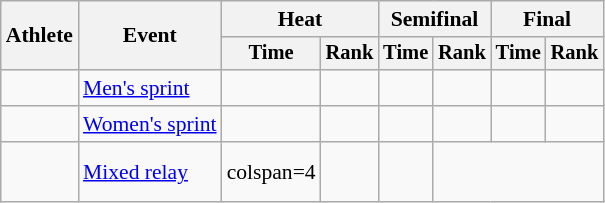<table class="wikitable" style="font-size: 90%; text-align:center">
<tr>
<th rowspan=2>Athlete</th>
<th rowspan=2>Event</th>
<th colspan=2>Heat</th>
<th colspan=2>Semifinal</th>
<th colspan=2>Final</th>
</tr>
<tr style="font-size:95%">
<th>Time</th>
<th>Rank</th>
<th>Time</th>
<th>Rank</th>
<th>Time</th>
<th>Rank</th>
</tr>
<tr>
<td align=left></td>
<td align=left><a href='#'>Men's sprint</a></td>
<td></td>
<td></td>
<td></td>
<td></td>
<td></td>
<td></td>
</tr>
<tr>
<td align=left></td>
<td align=left><a href='#'>Women's sprint</a></td>
<td></td>
<td></td>
<td></td>
<td></td>
<td></td>
<td></td>
</tr>
<tr>
<td align=left> <br> </td>
<td align=left><a href='#'>Mixed relay</a></td>
<td>colspan=4 </td>
<td></td>
<td></td>
</tr>
</table>
